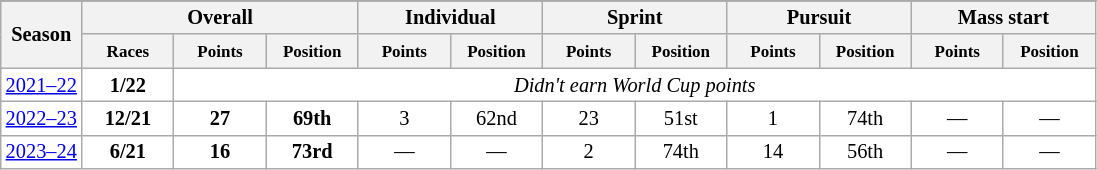<table class="wikitable" style="font-size:85%; text-align:center; border:grey solid 1px; border-collapse:collapse; background:#ffffff;">
<tr class="hintergrundfarbe5">
</tr>
<tr style="background:#efefef;">
<th colspan="1" rowspan="2" color:white; width:115px;">Season</th>
<th colspan="3" color:white; width:115px;">Overall</th>
<th colspan="2" color:white; width:115px;">Individual</th>
<th colspan="2" color:white; width:115px;">Sprint</th>
<th colspan="2" color:white; width:115px;">Pursuit</th>
<th colspan="2" color:white; width:115px;">Mass start</th>
</tr>
<tr>
<th style="width:55px;"><small>Races</small></th>
<th style="width:55px;"><small>Points</small></th>
<th style="width:55px;"><small>Position</small></th>
<th style="width:55px;"><small>Points</small></th>
<th style="width:55px;"><small>Position</small></th>
<th style="width:55px;"><small>Points</small></th>
<th style="width:55px;"><small>Position</small></th>
<th style="width:55px;"><small>Points</small></th>
<th style="width:55px;"><small>Position</small></th>
<th style="width:55px;"><small>Points</small></th>
<th style="width:55px;"><small>Position</small></th>
</tr>
<tr>
<td><a href='#'>2021–22</a></td>
<td><strong>1/22</strong></td>
<td colspan=10 rowspan=1 align=center><em>Didn't earn World Cup points</em></td>
</tr>
<tr>
<td><a href='#'>2022–23</a></td>
<td><strong>12/21</strong></td>
<td><strong>27</strong></td>
<td><strong>69th</strong></td>
<td>3</td>
<td>62nd</td>
<td>23</td>
<td>51st</td>
<td>1</td>
<td>74th</td>
<td>—</td>
<td>—</td>
</tr>
<tr>
<td><a href='#'>2023–24</a></td>
<td><strong>6/21</strong></td>
<td><strong>16</strong></td>
<td><strong>73rd</strong></td>
<td>—</td>
<td>—</td>
<td>2</td>
<td>74th</td>
<td>14</td>
<td>56th</td>
<td>—</td>
<td>—</td>
</tr>
</table>
